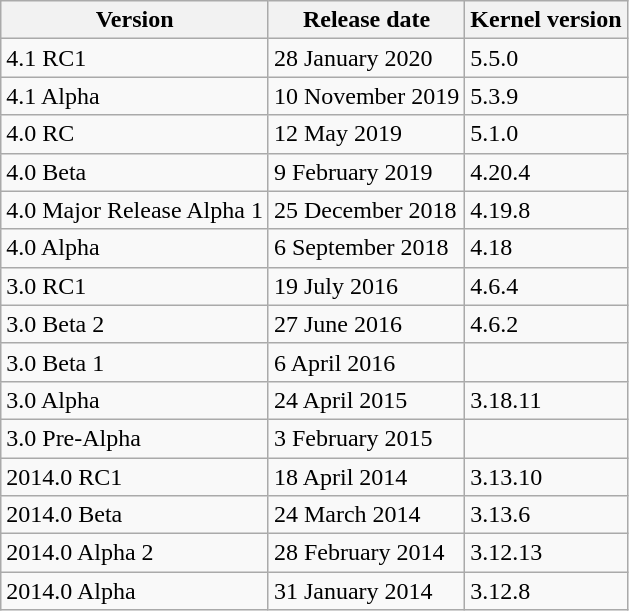<table class="wikitable">
<tr>
<th>Version</th>
<th>Release date</th>
<th>Kernel version</th>
</tr>
<tr>
<td>4.1 RC1</td>
<td>28 January 2020</td>
<td>5.5.0</td>
</tr>
<tr>
<td>4.1 Alpha</td>
<td>10 November 2019</td>
<td>5.3.9</td>
</tr>
<tr>
<td>4.0 RC</td>
<td>12 May 2019</td>
<td>5.1.0</td>
</tr>
<tr>
<td>4.0 Beta</td>
<td>9 February 2019</td>
<td>4.20.4</td>
</tr>
<tr>
<td>4.0 Major Release Alpha 1</td>
<td>25 December 2018</td>
<td>4.19.8</td>
</tr>
<tr>
<td>4.0 Alpha</td>
<td>6 September 2018</td>
<td>4.18</td>
</tr>
<tr>
<td>3.0 RC1</td>
<td>19 July 2016</td>
<td>4.6.4</td>
</tr>
<tr>
<td>3.0 Beta 2</td>
<td>27 June 2016</td>
<td>4.6.2</td>
</tr>
<tr>
<td>3.0 Beta 1</td>
<td>6 April 2016</td>
<td></td>
</tr>
<tr>
<td>3.0 Alpha</td>
<td>24 April 2015</td>
<td>3.18.11</td>
</tr>
<tr>
<td>3.0 Pre-Alpha</td>
<td>3 February 2015</td>
<td></td>
</tr>
<tr>
<td>2014.0 RC1</td>
<td>18 April 2014</td>
<td>3.13.10</td>
</tr>
<tr>
<td>2014.0 Beta</td>
<td>24 March 2014</td>
<td>3.13.6</td>
</tr>
<tr>
<td>2014.0 Alpha 2</td>
<td>28 February 2014</td>
<td>3.12.13</td>
</tr>
<tr>
<td>2014.0 Alpha</td>
<td>31 January 2014</td>
<td>3.12.8</td>
</tr>
</table>
